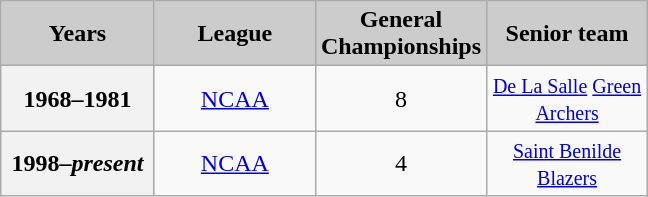<table class="wikitable">
<tr style="background:#ccc; text-align:center;">
<td style="width:95px;"><strong>Years</strong></td>
<td style="width:100px;"><strong>League</strong></td>
<td style="width:100px;"><strong>General Championships</strong></td>
<td style="width:100px;"><strong>Senior team</strong></td>
</tr>
<tr style="text-align:center;">
<th>1968–1981</th>
<td><a href='#'>NCAA</a></td>
<td>8</td>
<td><small><a href='#'>De La Salle</a> <a href='#'>Green Archers</a></small></td>
</tr>
<tr style="text-align:center;">
<th>1998–<em>present</em></th>
<td><a href='#'>NCAA</a></td>
<td>4</td>
<td><small><a href='#'>Saint Benilde</a> <a href='#'>Blazers</a></small></td>
</tr>
</table>
